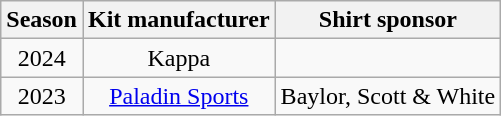<table class="wikitable" style="text-align: center">
<tr>
<th>Season</th>
<th>Kit manufacturer</th>
<th>Shirt sponsor</th>
</tr>
<tr>
<td>2024</td>
<td>Kappa</td>
<td></td>
</tr>
<tr>
<td>2023</td>
<td><a href='#'>Paladin Sports</a></td>
<td>Baylor, Scott & White</td>
</tr>
</table>
